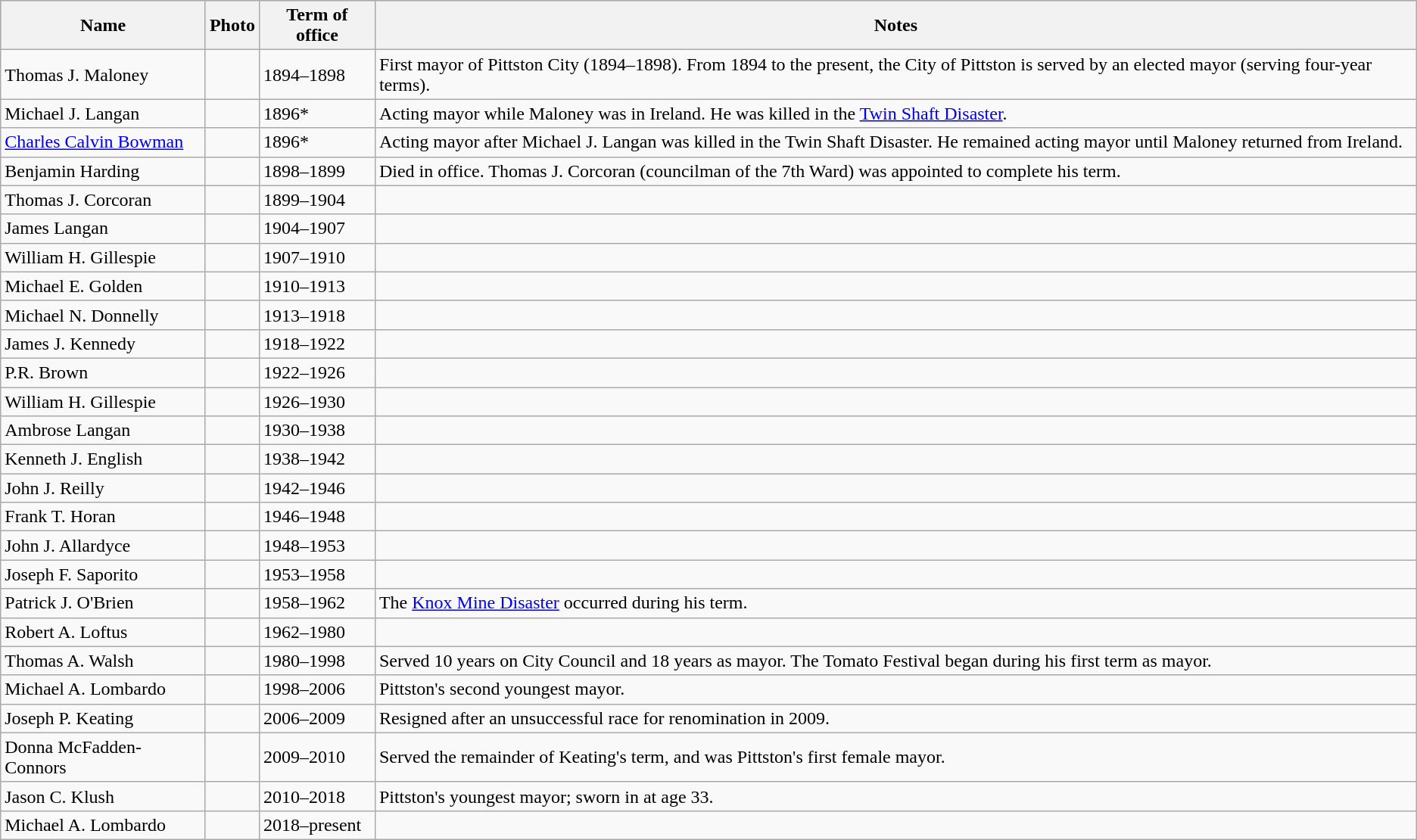<table class=wikitable>
<tr style="background:#ccc;">
<th>Name</th>
<th>Photo</th>
<th>Term of office</th>
<th>Notes</th>
</tr>
<tr>
<td>Thomas J. Maloney</td>
<td></td>
<td>1894–1898</td>
<td>First mayor of Pittston City (1894–1898).  From 1894 to the present, the City of Pittston is served by an elected mayor (serving four-year terms).</td>
</tr>
<tr>
<td>Michael J. Langan</td>
<td></td>
<td>1896*</td>
<td>Acting mayor while Maloney was in Ireland. He was killed in the <a href='#'>Twin Shaft Disaster</a>.</td>
</tr>
<tr>
<td><a href='#'>Charles Calvin Bowman</a></td>
<td></td>
<td>1896*</td>
<td>Acting mayor after Michael J. Langan was killed in the Twin Shaft Disaster. He remained acting mayor until Maloney returned from Ireland.</td>
</tr>
<tr>
<td>Benjamin Harding</td>
<td></td>
<td>1898–1899</td>
<td>Died in office. Thomas J. Corcoran (councilman of the 7th Ward) was appointed to complete his term.</td>
</tr>
<tr>
<td>Thomas J. Corcoran</td>
<td></td>
<td>1899–1904</td>
<td></td>
</tr>
<tr>
<td>James Langan</td>
<td></td>
<td>1904–1907</td>
<td></td>
</tr>
<tr>
<td>William H. Gillespie</td>
<td></td>
<td>1907–1910</td>
<td></td>
</tr>
<tr>
<td>Michael E. Golden</td>
<td></td>
<td>1910–1913</td>
<td></td>
</tr>
<tr>
<td>Michael N. Donnelly</td>
<td></td>
<td>1913–1918</td>
<td></td>
</tr>
<tr>
<td>James J. Kennedy</td>
<td></td>
<td>1918–1922</td>
<td></td>
</tr>
<tr>
<td>P.R. Brown</td>
<td></td>
<td>1922–1926</td>
<td></td>
</tr>
<tr>
<td>William H. Gillespie</td>
<td></td>
<td>1926–1930</td>
<td></td>
</tr>
<tr>
<td>Ambrose Langan</td>
<td></td>
<td>1930–1938</td>
<td></td>
</tr>
<tr>
<td>Kenneth J. English</td>
<td></td>
<td>1938–1942</td>
<td></td>
</tr>
<tr>
<td>John J. Reilly</td>
<td></td>
<td>1942–1946</td>
<td></td>
</tr>
<tr>
<td>Frank T. Horan</td>
<td></td>
<td>1946–1948</td>
<td></td>
</tr>
<tr>
<td>John J. Allardyce</td>
<td></td>
<td>1948–1953</td>
<td></td>
</tr>
<tr>
<td>Joseph F. Saporito</td>
<td></td>
<td>1953–1958</td>
<td></td>
</tr>
<tr>
<td>Patrick J. O'Brien</td>
<td></td>
<td>1958–1962</td>
<td>The <a href='#'>Knox Mine Disaster</a> occurred during his term.</td>
</tr>
<tr>
<td>Robert A. Loftus</td>
<td></td>
<td>1962–1980</td>
<td></td>
</tr>
<tr>
<td>Thomas A. Walsh</td>
<td></td>
<td>1980–1998</td>
<td>Served 10 years on City Council and 18 years as mayor. The Tomato Festival began during his first term as mayor.</td>
</tr>
<tr>
<td>Michael A. Lombardo</td>
<td></td>
<td>1998–2006</td>
<td>Pittston's second youngest mayor.</td>
</tr>
<tr>
<td>Joseph P. Keating</td>
<td></td>
<td>2006–2009</td>
<td>Resigned after an unsuccessful race for renomination in 2009.</td>
</tr>
<tr>
<td>Donna McFadden-Connors</td>
<td></td>
<td>2009–2010</td>
<td>Served the remainder of Keating's term, and was Pittston's first female mayor.</td>
</tr>
<tr>
<td>Jason C. Klush</td>
<td></td>
<td>2010–2018</td>
<td>Pittston's youngest mayor; sworn in at age 33.</td>
</tr>
<tr>
<td>Michael A. Lombardo</td>
<td></td>
<td>2018–present</td>
<td></td>
</tr>
</table>
